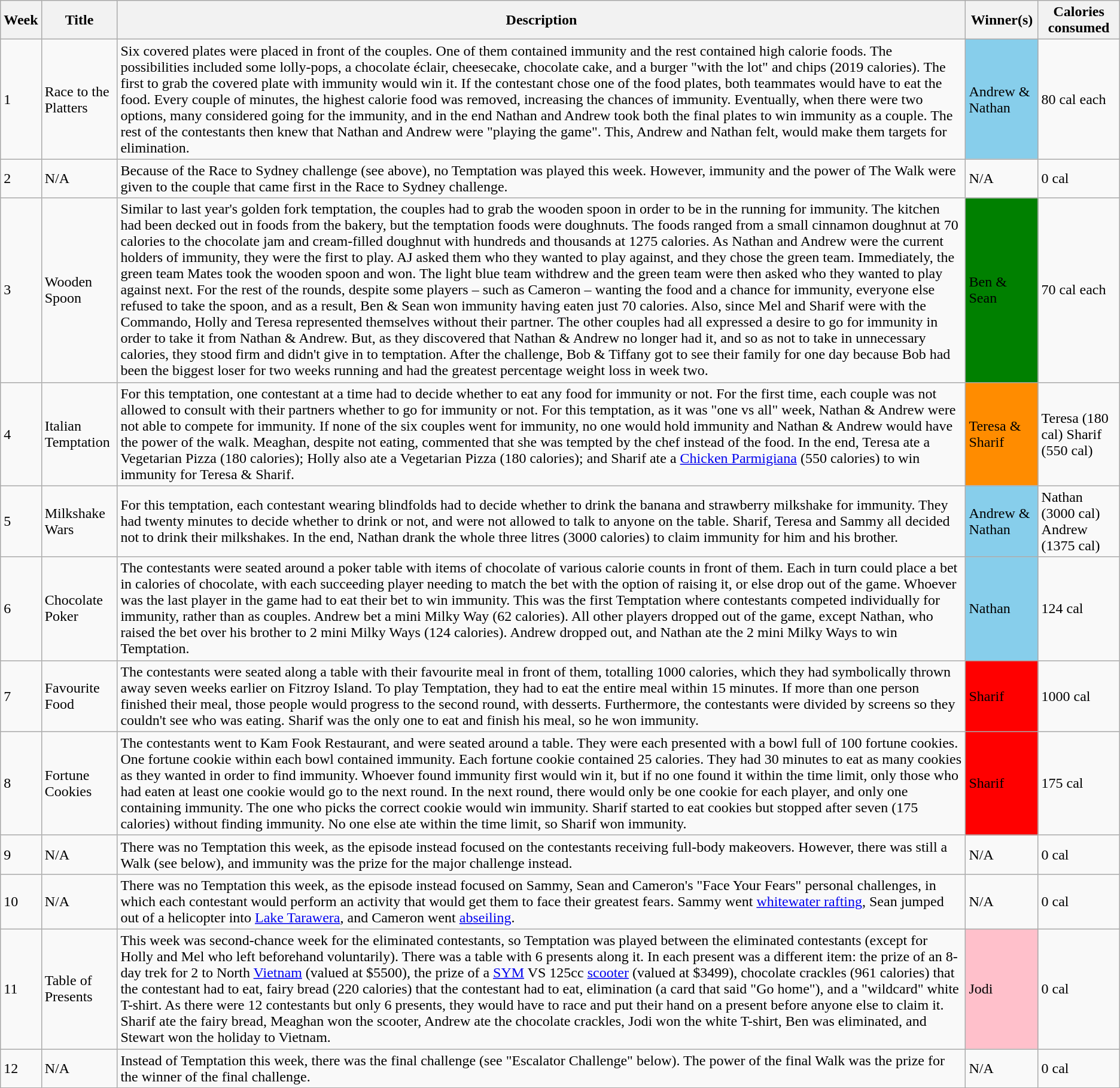<table class="wikitable">
<tr>
<th>Week</th>
<th>Title</th>
<th>Description</th>
<th>Winner(s)</th>
<th>Calories consumed</th>
</tr>
<tr>
<td>1</td>
<td>Race to the Platters</td>
<td>Six covered plates were placed in front of the couples. One of them contained immunity and the rest contained high calorie foods. The possibilities included some lolly-pops, a chocolate éclair, cheesecake, chocolate cake, and a burger "with the lot" and chips (2019 calories). The first to grab the covered plate with immunity would win it. If the contestant chose one of the food plates, both teammates would have to eat the food. Every couple of minutes, the highest calorie food was removed, increasing the chances of immunity. Eventually, when there were two options, many considered going for the immunity, and in the end Nathan and Andrew took both the final plates to win immunity as a couple. The rest of the contestants then knew that Nathan and Andrew were "playing the game". This, Andrew and Nathan felt, would make them targets for elimination.</td>
<td style="background:skyblue;">Andrew & Nathan</td>
<td>80 cal each</td>
</tr>
<tr>
<td>2</td>
<td>N/A</td>
<td>Because of the Race to Sydney challenge (see above), no Temptation was played this week. However, immunity and the power of The Walk were given to the couple that came first in the Race to Sydney challenge.</td>
<td>N/A</td>
<td>0 cal</td>
</tr>
<tr>
<td>3</td>
<td>Wooden Spoon</td>
<td>Similar to last year's golden fork temptation, the couples had to grab the wooden spoon in order to be in the running for immunity. The kitchen had been decked out in foods from the bakery, but the temptation foods were doughnuts. The foods ranged from a small cinnamon doughnut at 70 calories to the chocolate jam and cream-filled doughnut with hundreds and thousands at 1275 calories. As Nathan and Andrew were the current holders of immunity, they were the first to play. AJ asked them who they wanted to play against, and they chose the green team. Immediately, the green team Mates took the wooden spoon and won. The light blue team withdrew and the green team were then asked who they wanted to play against next. For the rest of the rounds, despite some players – such as Cameron – wanting the food and a chance for immunity, everyone else refused to take the spoon, and as a result, Ben & Sean won immunity having eaten just 70 calories. Also, since Mel and Sharif were with the Commando, Holly and Teresa represented themselves without their partner. The other couples had all expressed a desire to go for immunity in order to take it from Nathan & Andrew. But, as they discovered that Nathan & Andrew no longer had it, and so as not to take in unnecessary calories, they stood firm and didn't give in to temptation. After the challenge, Bob & Tiffany got to see their family for one day because Bob had been the biggest loser for two weeks running and had the greatest percentage weight loss in week two.</td>
<td style="background:green;"><span>Ben & Sean</span></td>
<td>70 cal each</td>
</tr>
<tr>
<td>4</td>
<td>Italian Temptation</td>
<td>For this temptation, one contestant at a time had to decide whether to eat any food for immunity or not. For the first time, each couple was not allowed to consult with their partners whether to go for immunity or not. For this temptation, as it was "one vs all" week, Nathan & Andrew were not able to compete for immunity. If none of the six couples went for immunity, no one would hold immunity and Nathan & Andrew would have the power of the walk. Meaghan, despite not eating, commented that she was tempted by the chef instead of the food. In the end, Teresa ate a Vegetarian Pizza (180 calories); Holly also ate a Vegetarian Pizza (180 calories); and Sharif ate a <a href='#'>Chicken Parmigiana</a> (550 calories) to win immunity for Teresa & Sharif.</td>
<td style="background:darkorange;">Teresa & Sharif</td>
<td>Teresa (180 cal) Sharif (550 cal)</td>
</tr>
<tr>
<td>5</td>
<td>Milkshake Wars</td>
<td>For this temptation, each contestant wearing blindfolds had to decide whether to drink the banana and strawberry milkshake for immunity. They had twenty minutes to decide whether to drink or not, and were not allowed to talk to anyone on the table. Sharif, Teresa and Sammy all decided not to drink their milkshakes. In the end, Nathan drank the whole three litres (3000 calories) to claim immunity for him and his brother.</td>
<td style="background:skyblue;">Andrew & Nathan</td>
<td>Nathan (3000 cal) Andrew (1375 cal)</td>
</tr>
<tr>
<td>6</td>
<td>Chocolate Poker</td>
<td>The contestants were seated around a poker table with items of chocolate of various calorie counts in front of them. Each in turn could place a bet in calories of chocolate, with each succeeding player needing to match the bet with the option of raising it, or else drop out of the game. Whoever was the last player in the game had to eat their bet to win immunity. This was the first Temptation where contestants competed individually for immunity, rather than as couples. Andrew bet a mini Milky Way (62 calories). All other players dropped out of the game, except Nathan, who raised the bet over his brother to 2 mini Milky Ways (124 calories). Andrew dropped out, and Nathan ate the 2 mini Milky Ways to win Temptation.</td>
<td style="background:skyblue;">Nathan</td>
<td>124 cal</td>
</tr>
<tr>
<td>7</td>
<td>Favourite Food</td>
<td>The contestants were seated along a table with their favourite meal in front of them, totalling 1000 calories, which they had symbolically thrown away seven weeks earlier on Fitzroy Island. To play Temptation, they had to eat the entire meal within 15 minutes. If more than one person finished their meal, those people would progress to the second round, with desserts. Furthermore, the contestants were divided by screens so they couldn't see who was eating. Sharif was the only one to eat and finish his meal, so he won immunity.</td>
<td style="background:red;"><span>Sharif</span></td>
<td>1000 cal</td>
</tr>
<tr>
<td>8</td>
<td>Fortune Cookies</td>
<td>The contestants went to Kam Fook Restaurant, and were seated around a table. They were each presented with a bowl full of 100 fortune cookies. One fortune cookie within each bowl contained immunity. Each fortune cookie contained 25 calories. They had 30 minutes to eat as many cookies as they wanted in order to find immunity. Whoever found immunity first would win it, but if no one found it within the time limit, only those who had eaten at least one cookie would go to the next round. In the next round, there would only be one cookie for each player, and only one containing immunity. The one who picks the correct cookie would win immunity. Sharif started to eat cookies but stopped after seven (175 calories) without finding immunity. No one else ate within the time limit, so Sharif won immunity.</td>
<td style="background:red;"><span>Sharif</span></td>
<td>175 cal</td>
</tr>
<tr>
<td>9</td>
<td>N/A</td>
<td>There was no Temptation this week, as the episode instead focused on the contestants receiving full-body makeovers. However, there was still a Walk (see below), and immunity was the prize for the major challenge instead.</td>
<td>N/A</td>
<td>0 cal</td>
</tr>
<tr>
<td>10</td>
<td>N/A</td>
<td>There was no Temptation this week, as the episode instead focused on Sammy, Sean and Cameron's "Face Your Fears" personal challenges, in which each contestant would perform an activity that would get them to face their greatest fears. Sammy went <a href='#'>whitewater rafting</a>, Sean jumped out of a helicopter into <a href='#'>Lake Tarawera</a>, and Cameron went <a href='#'>abseiling</a>.</td>
<td>N/A</td>
<td>0 cal</td>
</tr>
<tr>
<td>11</td>
<td>Table of Presents</td>
<td>This week was second-chance week for the eliminated contestants, so Temptation was played between the eliminated contestants (except for Holly and Mel who left beforehand voluntarily). There was a table with 6 presents along it. In each present was a different item: the prize of an 8-day trek for 2 to North <a href='#'>Vietnam</a> (valued at $5500), the prize of a <a href='#'>SYM</a> VS 125cc <a href='#'>scooter</a> (valued at $3499), chocolate crackles (961 calories) that the contestant had to eat, fairy bread (220 calories) that the contestant had to eat, elimination (a card that said "Go home"), and a "wildcard" white T-shirt. As there were 12 contestants but only 6 presents, they would have to race and put their hand on a present before anyone else to claim it. Sharif ate the fairy bread, Meaghan won the scooter, Andrew ate the chocolate crackles, Jodi won the white T-shirt, Ben was eliminated, and Stewart won the holiday to Vietnam.</td>
<td style="background:pink;">Jodi</td>
<td>0 cal</td>
</tr>
<tr>
<td>12</td>
<td>N/A</td>
<td>Instead of Temptation this week, there was the final challenge (see "Escalator Challenge" below). The power of the final Walk was the prize for the winner of the final challenge.</td>
<td>N/A</td>
<td>0 cal</td>
</tr>
</table>
